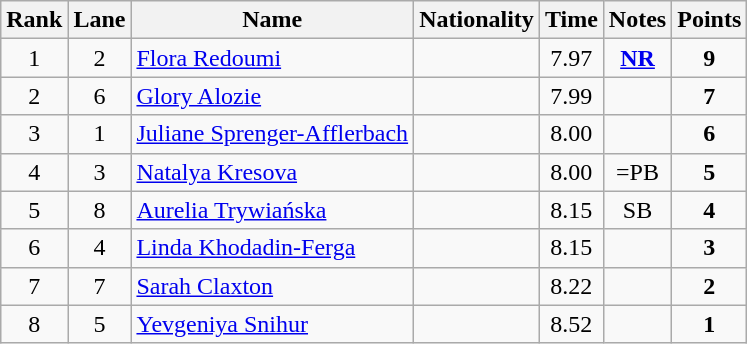<table class="wikitable sortable" style="text-align:center">
<tr>
<th>Rank</th>
<th>Lane</th>
<th>Name</th>
<th>Nationality</th>
<th>Time</th>
<th>Notes</th>
<th>Points</th>
</tr>
<tr>
<td>1</td>
<td>2</td>
<td align=left><a href='#'>Flora Redoumi</a></td>
<td align=left></td>
<td>7.97</td>
<td><strong><a href='#'>NR</a></strong></td>
<td><strong>9</strong></td>
</tr>
<tr>
<td>2</td>
<td>6</td>
<td align=left><a href='#'>Glory Alozie</a></td>
<td align=left></td>
<td>7.99</td>
<td></td>
<td><strong>7</strong></td>
</tr>
<tr>
<td>3</td>
<td>1</td>
<td align=left><a href='#'>Juliane Sprenger-Afflerbach</a></td>
<td align=left></td>
<td>8.00</td>
<td></td>
<td><strong>6</strong></td>
</tr>
<tr>
<td>4</td>
<td>3</td>
<td align=left><a href='#'>Natalya Kresova</a></td>
<td align=left></td>
<td>8.00</td>
<td>=PB</td>
<td><strong>5</strong></td>
</tr>
<tr>
<td>5</td>
<td>8</td>
<td align=left><a href='#'>Aurelia Trywiańska</a></td>
<td align=left></td>
<td>8.15</td>
<td>SB</td>
<td><strong>4</strong></td>
</tr>
<tr>
<td>6</td>
<td>4</td>
<td align=left><a href='#'>Linda Khodadin-Ferga</a></td>
<td align=left></td>
<td>8.15</td>
<td></td>
<td><strong>3</strong></td>
</tr>
<tr>
<td>7</td>
<td>7</td>
<td align=left><a href='#'>Sarah Claxton</a></td>
<td align=left></td>
<td>8.22</td>
<td></td>
<td><strong>2</strong></td>
</tr>
<tr>
<td>8</td>
<td>5</td>
<td align=left><a href='#'>Yevgeniya Snihur</a></td>
<td align=left></td>
<td>8.52</td>
<td></td>
<td><strong>1</strong></td>
</tr>
</table>
